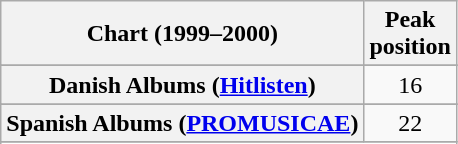<table class="wikitable sortable plainrowheaders">
<tr>
<th scope="col">Chart (1999–2000)</th>
<th scope="col">Peak<br>position</th>
</tr>
<tr>
</tr>
<tr>
</tr>
<tr>
</tr>
<tr>
</tr>
<tr>
<th scope="row">Danish Albums (<a href='#'>Hitlisten</a>)</th>
<td align="center">16</td>
</tr>
<tr>
</tr>
<tr>
</tr>
<tr>
</tr>
<tr>
</tr>
<tr>
</tr>
<tr>
</tr>
<tr>
</tr>
<tr>
</tr>
<tr>
<th scope="row">Spanish Albums (<a href='#'>PROMUSICAE</a>)</th>
<td align="center">22</td>
</tr>
<tr>
</tr>
<tr>
</tr>
<tr>
</tr>
</table>
